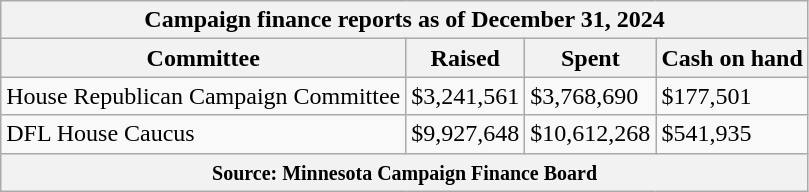<table class="wikitable sortable">
<tr>
<th colspan=4>Campaign finance reports as of December 31, 2024</th>
</tr>
<tr style="text-align:center;">
<th>Committee</th>
<th>Raised</th>
<th>Spent</th>
<th>Cash on hand</th>
</tr>
<tr>
<td>House Republican Campaign Committee</td>
<td>$3,241,561</td>
<td>$3,768,690</td>
<td>$177,501</td>
</tr>
<tr>
<td>DFL House Caucus</td>
<td>$9,927,648</td>
<td>$10,612,268</td>
<td>$541,935</td>
</tr>
<tr>
<th colspan="4"><small>Source: Minnesota Campaign Finance Board</small></th>
</tr>
</table>
